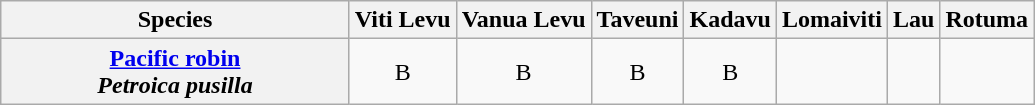<table class="wikitable" style="text-align:center">
<tr>
<th width="225">Species</th>
<th>Viti Levu</th>
<th>Vanua Levu</th>
<th>Taveuni</th>
<th>Kadavu</th>
<th>Lomaiviti</th>
<th>Lau</th>
<th>Rotuma</th>
</tr>
<tr>
<th><a href='#'>Pacific robin</a><br><em>Petroica pusilla</em></th>
<td>B</td>
<td>B</td>
<td>B</td>
<td>B</td>
<td></td>
<td></td>
<td></td>
</tr>
</table>
